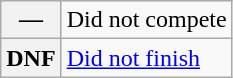<table class="wikitable">
<tr>
<th scope="row">—</th>
<td>Did not compete</td>
</tr>
<tr>
<th scope="row">DNF</th>
<td><a href='#'>Did not finish</a></td>
</tr>
</table>
